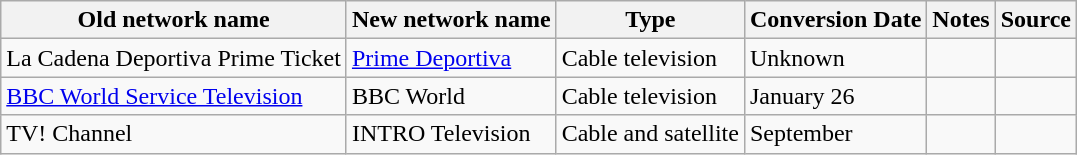<table class="wikitable">
<tr>
<th>Old network name</th>
<th>New network name</th>
<th>Type</th>
<th>Conversion Date</th>
<th>Notes</th>
<th>Source</th>
</tr>
<tr>
<td>La Cadena Deportiva Prime Ticket</td>
<td><a href='#'>Prime Deportiva</a></td>
<td>Cable television</td>
<td>Unknown</td>
<td></td>
<td></td>
</tr>
<tr>
<td><a href='#'>BBC World Service Television</a></td>
<td>BBC World</td>
<td>Cable television</td>
<td>January 26</td>
<td></td>
<td></td>
</tr>
<tr>
<td>TV! Channel</td>
<td>INTRO Television</td>
<td>Cable and satellite</td>
<td>September</td>
<td></td>
<td></td>
</tr>
</table>
